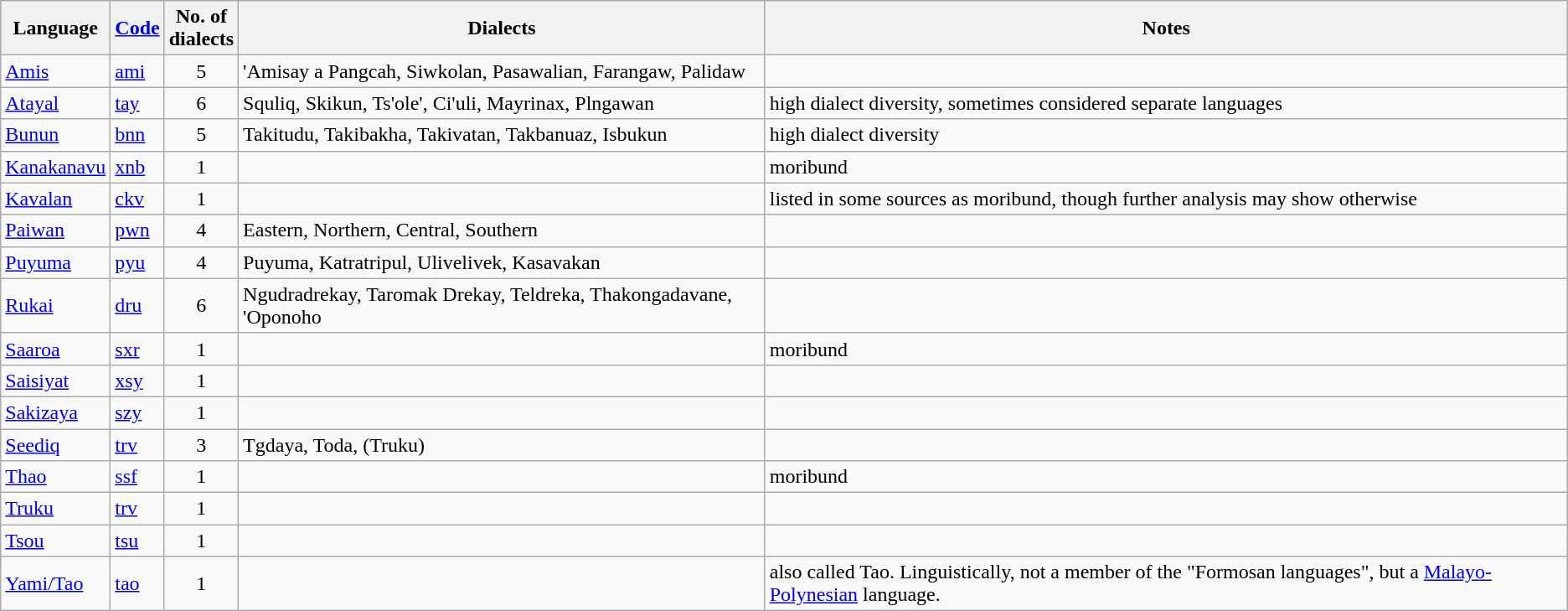<table class="wikitable sortable">
<tr>
<th>Language</th>
<th><a href='#'>Code</a></th>
<th>No. of<br>dialects</th>
<th>Dialects</th>
<th>Notes</th>
</tr>
<tr>
<td><a href='#'>Amis</a></td>
<td><a href='#'>ami</a></td>
<td align=center>5</td>
<td>'Amisay a Pangcah, Siwkolan, Pasawalian, Farangaw, Palidaw</td>
<td></td>
</tr>
<tr>
<td><a href='#'>Atayal</a></td>
<td><a href='#'>tay</a></td>
<td align=center>6</td>
<td>Squliq, Skikun, Ts'ole', Ci'uli, Mayrinax, Plngawan</td>
<td>high dialect diversity, sometimes considered separate languages</td>
</tr>
<tr>
<td><a href='#'>Bunun</a></td>
<td><a href='#'>bnn</a></td>
<td align=center>5</td>
<td>Takitudu, Takibakha, Takivatan, Takbanuaz, Isbukun</td>
<td>high dialect diversity</td>
</tr>
<tr>
<td><a href='#'>Kanakanavu</a></td>
<td><a href='#'>xnb</a></td>
<td align=center>1</td>
<td></td>
<td>moribund</td>
</tr>
<tr>
<td><a href='#'>Kavalan</a></td>
<td><a href='#'>ckv</a></td>
<td align=center>1</td>
<td></td>
<td>listed in some sources as moribund, though further analysis may show otherwise</td>
</tr>
<tr>
<td><a href='#'>Paiwan</a></td>
<td><a href='#'>pwn</a></td>
<td align=center>4</td>
<td>Eastern, Northern, Central, Southern</td>
<td></td>
</tr>
<tr>
<td><a href='#'>Puyuma</a></td>
<td><a href='#'>pyu</a></td>
<td align=center>4</td>
<td>Puyuma, Katratripul, Ulivelivek, Kasavakan</td>
<td></td>
</tr>
<tr>
<td><a href='#'>Rukai</a></td>
<td><a href='#'>dru</a></td>
<td align=center>6</td>
<td>Ngudradrekay, Taromak Drekay, Teldreka, Thakongadavane, 'Oponoho</td>
<td></td>
</tr>
<tr>
<td><a href='#'>Saaroa</a></td>
<td><a href='#'>sxr</a></td>
<td align=center>1</td>
<td></td>
<td>moribund</td>
</tr>
<tr>
<td><a href='#'>Saisiyat</a></td>
<td><a href='#'>xsy</a></td>
<td align=center>1</td>
<td></td>
<td></td>
</tr>
<tr>
<td><a href='#'>Sakizaya</a></td>
<td><a href='#'>szy</a></td>
<td align=center>1</td>
<td></td>
<td></td>
</tr>
<tr>
<td><a href='#'>Seediq</a></td>
<td><a href='#'>trv</a></td>
<td align=center>3</td>
<td>Tgdaya, Toda, (Truku)</td>
<td></td>
</tr>
<tr>
<td><a href='#'>Thao</a></td>
<td><a href='#'>ssf</a></td>
<td align=center>1</td>
<td></td>
<td>moribund</td>
</tr>
<tr>
<td><a href='#'>Truku</a></td>
<td><a href='#'>trv</a></td>
<td align=center>1</td>
<td></td>
<td></td>
</tr>
<tr>
<td><a href='#'>Tsou</a></td>
<td><a href='#'>tsu</a></td>
<td align=center>1</td>
<td></td>
<td></td>
</tr>
<tr>
<td><a href='#'>Yami/Tao</a></td>
<td><a href='#'>tao</a></td>
<td align=center>1</td>
<td></td>
<td>also called Tao. Linguistically, not a member of the "Formosan languages", but a <a href='#'>Malayo-Polynesian</a> language.</td>
</tr>
</table>
